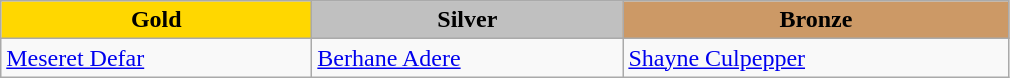<table class="wikitable" style="text-align:left">
<tr align="center">
<td width=200 bgcolor=gold><strong>Gold</strong></td>
<td width=200 bgcolor=silver><strong>Silver</strong></td>
<td width=250 bgcolor=CC9966><strong>Bronze</strong></td>
</tr>
<tr>
<td><a href='#'>Meseret Defar</a><br><em></em></td>
<td><a href='#'>Berhane Adere</a><br><em></em></td>
<td><a href='#'>Shayne Culpepper</a><br><em></em></td>
</tr>
</table>
